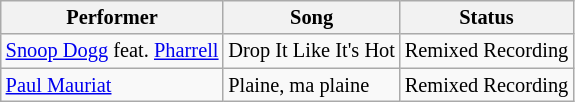<table class="wikitable" style="font-size: 85%">
<tr>
<th>Performer</th>
<th>Song</th>
<th>Status</th>
</tr>
<tr>
<td> <a href='#'>Snoop Dogg</a> feat.  <a href='#'>Pharrell</a></td>
<td>Drop It Like It's Hot</td>
<td>Remixed Recording</td>
</tr>
<tr>
<td> <a href='#'>Paul Mauriat</a></td>
<td>Plaine, ma plaine</td>
<td>Remixed Recording</td>
</tr>
</table>
